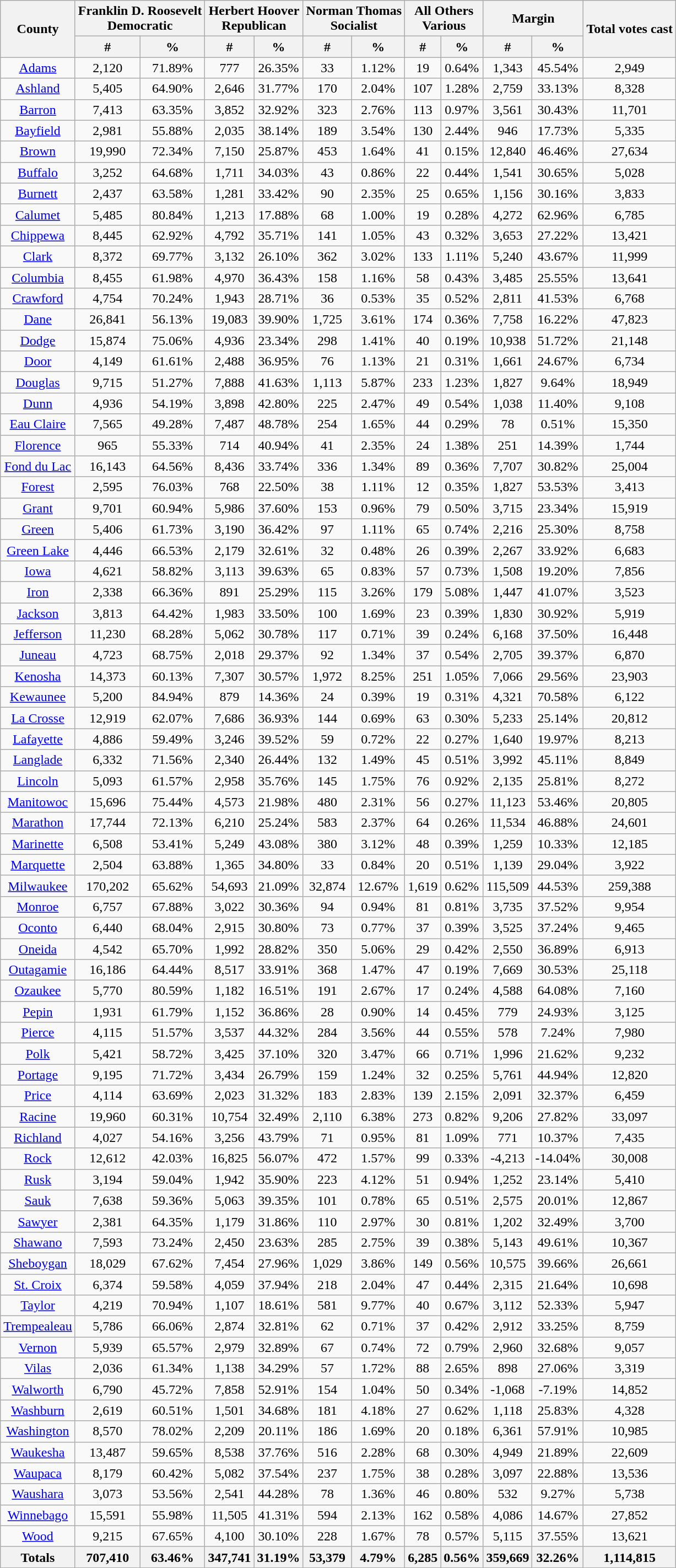<table class="wikitable sortable" style="text-align:center">
<tr>
<th style="text-align:center;" rowspan="2">County</th>
<th style="text-align:center;" colspan="2">Franklin D. Roosevelt<br>Democratic</th>
<th style="text-align:center;" colspan="2">Herbert Hoover<br>Republican</th>
<th style="text-align:center;" colspan="2">Norman Thomas<br>Socialist</th>
<th style="text-align:center;" colspan="2">All Others<br>Various</th>
<th style="text-align:center;" colspan="2">Margin</th>
<th style="text-align:center;" rowspan="2">Total votes cast</th>
</tr>
<tr>
<th style="text-align:center;" data-sort-type="number">#</th>
<th style="text-align:center;" data-sort-type="number">%</th>
<th style="text-align:center;" data-sort-type="number">#</th>
<th style="text-align:center;" data-sort-type="number">%</th>
<th style="text-align:center;" data-sort-type="number">#</th>
<th style="text-align:center;" data-sort-type="number">%</th>
<th style="text-align:center;" data-sort-type="number">#</th>
<th style="text-align:center;" data-sort-type="number">%</th>
<th style="text-align:center;" data-sort-type="number">#</th>
<th style="text-align:center;" data-sort-type="number">%</th>
</tr>
<tr style="text-align:center;">
<td><a href='#'>Adams</a></td>
<td>2,120</td>
<td>71.89%</td>
<td>777</td>
<td>26.35%</td>
<td>33</td>
<td>1.12%</td>
<td>19</td>
<td>0.64%</td>
<td>1,343</td>
<td>45.54%</td>
<td>2,949</td>
</tr>
<tr style="text-align:center;">
<td><a href='#'>Ashland</a></td>
<td>5,405</td>
<td>64.90%</td>
<td>2,646</td>
<td>31.77%</td>
<td>170</td>
<td>2.04%</td>
<td>107</td>
<td>1.28%</td>
<td>2,759</td>
<td>33.13%</td>
<td>8,328</td>
</tr>
<tr style="text-align:center;">
<td><a href='#'>Barron</a></td>
<td>7,413</td>
<td>63.35%</td>
<td>3,852</td>
<td>32.92%</td>
<td>323</td>
<td>2.76%</td>
<td>113</td>
<td>0.97%</td>
<td>3,561</td>
<td>30.43%</td>
<td>11,701</td>
</tr>
<tr style="text-align:center;">
<td><a href='#'>Bayfield</a></td>
<td>2,981</td>
<td>55.88%</td>
<td>2,035</td>
<td>38.14%</td>
<td>189</td>
<td>3.54%</td>
<td>130</td>
<td>2.44%</td>
<td>946</td>
<td>17.73%</td>
<td>5,335</td>
</tr>
<tr style="text-align:center;">
<td><a href='#'>Brown</a></td>
<td>19,990</td>
<td>72.34%</td>
<td>7,150</td>
<td>25.87%</td>
<td>453</td>
<td>1.64%</td>
<td>41</td>
<td>0.15%</td>
<td>12,840</td>
<td>46.46%</td>
<td>27,634</td>
</tr>
<tr style="text-align:center;">
<td><a href='#'>Buffalo</a></td>
<td>3,252</td>
<td>64.68%</td>
<td>1,711</td>
<td>34.03%</td>
<td>43</td>
<td>0.86%</td>
<td>22</td>
<td>0.44%</td>
<td>1,541</td>
<td>30.65%</td>
<td>5,028</td>
</tr>
<tr style="text-align:center;">
<td><a href='#'>Burnett</a></td>
<td>2,437</td>
<td>63.58%</td>
<td>1,281</td>
<td>33.42%</td>
<td>90</td>
<td>2.35%</td>
<td>25</td>
<td>0.65%</td>
<td>1,156</td>
<td>30.16%</td>
<td>3,833</td>
</tr>
<tr style="text-align:center;">
<td><a href='#'>Calumet</a></td>
<td>5,485</td>
<td>80.84%</td>
<td>1,213</td>
<td>17.88%</td>
<td>68</td>
<td>1.00%</td>
<td>19</td>
<td>0.28%</td>
<td>4,272</td>
<td>62.96%</td>
<td>6,785</td>
</tr>
<tr style="text-align:center;">
<td><a href='#'>Chippewa</a></td>
<td>8,445</td>
<td>62.92%</td>
<td>4,792</td>
<td>35.71%</td>
<td>141</td>
<td>1.05%</td>
<td>43</td>
<td>0.32%</td>
<td>3,653</td>
<td>27.22%</td>
<td>13,421</td>
</tr>
<tr style="text-align:center;">
<td><a href='#'>Clark</a></td>
<td>8,372</td>
<td>69.77%</td>
<td>3,132</td>
<td>26.10%</td>
<td>362</td>
<td>3.02%</td>
<td>133</td>
<td>1.11%</td>
<td>5,240</td>
<td>43.67%</td>
<td>11,999</td>
</tr>
<tr style="text-align:center;">
<td><a href='#'>Columbia</a></td>
<td>8,455</td>
<td>61.98%</td>
<td>4,970</td>
<td>36.43%</td>
<td>158</td>
<td>1.16%</td>
<td>58</td>
<td>0.43%</td>
<td>3,485</td>
<td>25.55%</td>
<td>13,641</td>
</tr>
<tr style="text-align:center;">
<td><a href='#'>Crawford</a></td>
<td>4,754</td>
<td>70.24%</td>
<td>1,943</td>
<td>28.71%</td>
<td>36</td>
<td>0.53%</td>
<td>35</td>
<td>0.52%</td>
<td>2,811</td>
<td>41.53%</td>
<td>6,768</td>
</tr>
<tr style="text-align:center;">
<td><a href='#'>Dane</a></td>
<td>26,841</td>
<td>56.13%</td>
<td>19,083</td>
<td>39.90%</td>
<td>1,725</td>
<td>3.61%</td>
<td>174</td>
<td>0.36%</td>
<td>7,758</td>
<td>16.22%</td>
<td>47,823</td>
</tr>
<tr style="text-align:center;">
<td><a href='#'>Dodge</a></td>
<td>15,874</td>
<td>75.06%</td>
<td>4,936</td>
<td>23.34%</td>
<td>298</td>
<td>1.41%</td>
<td>40</td>
<td>0.19%</td>
<td>10,938</td>
<td>51.72%</td>
<td>21,148</td>
</tr>
<tr style="text-align:center;">
<td><a href='#'>Door</a></td>
<td>4,149</td>
<td>61.61%</td>
<td>2,488</td>
<td>36.95%</td>
<td>76</td>
<td>1.13%</td>
<td>21</td>
<td>0.31%</td>
<td>1,661</td>
<td>24.67%</td>
<td>6,734</td>
</tr>
<tr style="text-align:center;">
<td><a href='#'>Douglas</a></td>
<td>9,715</td>
<td>51.27%</td>
<td>7,888</td>
<td>41.63%</td>
<td>1,113</td>
<td>5.87%</td>
<td>233</td>
<td>1.23%</td>
<td>1,827</td>
<td>9.64%</td>
<td>18,949</td>
</tr>
<tr style="text-align:center;">
<td><a href='#'>Dunn</a></td>
<td>4,936</td>
<td>54.19%</td>
<td>3,898</td>
<td>42.80%</td>
<td>225</td>
<td>2.47%</td>
<td>49</td>
<td>0.54%</td>
<td>1,038</td>
<td>11.40%</td>
<td>9,108</td>
</tr>
<tr style="text-align:center;">
<td><a href='#'>Eau Claire</a></td>
<td>7,565</td>
<td>49.28%</td>
<td>7,487</td>
<td>48.78%</td>
<td>254</td>
<td>1.65%</td>
<td>44</td>
<td>0.29%</td>
<td>78</td>
<td>0.51%</td>
<td>15,350</td>
</tr>
<tr style="text-align:center;">
<td><a href='#'>Florence</a></td>
<td>965</td>
<td>55.33%</td>
<td>714</td>
<td>40.94%</td>
<td>41</td>
<td>2.35%</td>
<td>24</td>
<td>1.38%</td>
<td>251</td>
<td>14.39%</td>
<td>1,744</td>
</tr>
<tr style="text-align:center;">
<td><a href='#'>Fond du Lac</a></td>
<td>16,143</td>
<td>64.56%</td>
<td>8,436</td>
<td>33.74%</td>
<td>336</td>
<td>1.34%</td>
<td>89</td>
<td>0.36%</td>
<td>7,707</td>
<td>30.82%</td>
<td>25,004</td>
</tr>
<tr style="text-align:center;">
<td><a href='#'>Forest</a></td>
<td>2,595</td>
<td>76.03%</td>
<td>768</td>
<td>22.50%</td>
<td>38</td>
<td>1.11%</td>
<td>12</td>
<td>0.35%</td>
<td>1,827</td>
<td>53.53%</td>
<td>3,413</td>
</tr>
<tr style="text-align:center;">
<td><a href='#'>Grant</a></td>
<td>9,701</td>
<td>60.94%</td>
<td>5,986</td>
<td>37.60%</td>
<td>153</td>
<td>0.96%</td>
<td>79</td>
<td>0.50%</td>
<td>3,715</td>
<td>23.34%</td>
<td>15,919</td>
</tr>
<tr style="text-align:center;">
<td><a href='#'>Green</a></td>
<td>5,406</td>
<td>61.73%</td>
<td>3,190</td>
<td>36.42%</td>
<td>97</td>
<td>1.11%</td>
<td>65</td>
<td>0.74%</td>
<td>2,216</td>
<td>25.30%</td>
<td>8,758</td>
</tr>
<tr style="text-align:center;">
<td><a href='#'>Green Lake</a></td>
<td>4,446</td>
<td>66.53%</td>
<td>2,179</td>
<td>32.61%</td>
<td>32</td>
<td>0.48%</td>
<td>26</td>
<td>0.39%</td>
<td>2,267</td>
<td>33.92%</td>
<td>6,683</td>
</tr>
<tr style="text-align:center;">
<td><a href='#'>Iowa</a></td>
<td>4,621</td>
<td>58.82%</td>
<td>3,113</td>
<td>39.63%</td>
<td>65</td>
<td>0.83%</td>
<td>57</td>
<td>0.73%</td>
<td>1,508</td>
<td>19.20%</td>
<td>7,856</td>
</tr>
<tr style="text-align:center;">
<td><a href='#'>Iron</a></td>
<td>2,338</td>
<td>66.36%</td>
<td>891</td>
<td>25.29%</td>
<td>115</td>
<td>3.26%</td>
<td>179</td>
<td>5.08%</td>
<td>1,447</td>
<td>41.07%</td>
<td>3,523</td>
</tr>
<tr style="text-align:center;">
<td><a href='#'>Jackson</a></td>
<td>3,813</td>
<td>64.42%</td>
<td>1,983</td>
<td>33.50%</td>
<td>100</td>
<td>1.69%</td>
<td>23</td>
<td>0.39%</td>
<td>1,830</td>
<td>30.92%</td>
<td>5,919</td>
</tr>
<tr style="text-align:center;">
<td><a href='#'>Jefferson</a></td>
<td>11,230</td>
<td>68.28%</td>
<td>5,062</td>
<td>30.78%</td>
<td>117</td>
<td>0.71%</td>
<td>39</td>
<td>0.24%</td>
<td>6,168</td>
<td>37.50%</td>
<td>16,448</td>
</tr>
<tr style="text-align:center;">
<td><a href='#'>Juneau</a></td>
<td>4,723</td>
<td>68.75%</td>
<td>2,018</td>
<td>29.37%</td>
<td>92</td>
<td>1.34%</td>
<td>37</td>
<td>0.54%</td>
<td>2,705</td>
<td>39.37%</td>
<td>6,870</td>
</tr>
<tr style="text-align:center;">
<td><a href='#'>Kenosha</a></td>
<td>14,373</td>
<td>60.13%</td>
<td>7,307</td>
<td>30.57%</td>
<td>1,972</td>
<td>8.25%</td>
<td>251</td>
<td>1.05%</td>
<td>7,066</td>
<td>29.56%</td>
<td>23,903</td>
</tr>
<tr style="text-align:center;">
<td><a href='#'>Kewaunee</a></td>
<td>5,200</td>
<td>84.94%</td>
<td>879</td>
<td>14.36%</td>
<td>24</td>
<td>0.39%</td>
<td>19</td>
<td>0.31%</td>
<td>4,321</td>
<td>70.58%</td>
<td>6,122</td>
</tr>
<tr style="text-align:center;">
<td><a href='#'>La Crosse</a></td>
<td>12,919</td>
<td>62.07%</td>
<td>7,686</td>
<td>36.93%</td>
<td>144</td>
<td>0.69%</td>
<td>63</td>
<td>0.30%</td>
<td>5,233</td>
<td>25.14%</td>
<td>20,812</td>
</tr>
<tr style="text-align:center;">
<td><a href='#'>Lafayette</a></td>
<td>4,886</td>
<td>59.49%</td>
<td>3,246</td>
<td>39.52%</td>
<td>59</td>
<td>0.72%</td>
<td>22</td>
<td>0.27%</td>
<td>1,640</td>
<td>19.97%</td>
<td>8,213</td>
</tr>
<tr style="text-align:center;">
<td><a href='#'>Langlade</a></td>
<td>6,332</td>
<td>71.56%</td>
<td>2,340</td>
<td>26.44%</td>
<td>132</td>
<td>1.49%</td>
<td>45</td>
<td>0.51%</td>
<td>3,992</td>
<td>45.11%</td>
<td>8,849</td>
</tr>
<tr style="text-align:center;">
<td><a href='#'>Lincoln</a></td>
<td>5,093</td>
<td>61.57%</td>
<td>2,958</td>
<td>35.76%</td>
<td>145</td>
<td>1.75%</td>
<td>76</td>
<td>0.92%</td>
<td>2,135</td>
<td>25.81%</td>
<td>8,272</td>
</tr>
<tr style="text-align:center;">
<td><a href='#'>Manitowoc</a></td>
<td>15,696</td>
<td>75.44%</td>
<td>4,573</td>
<td>21.98%</td>
<td>480</td>
<td>2.31%</td>
<td>56</td>
<td>0.27%</td>
<td>11,123</td>
<td>53.46%</td>
<td>20,805</td>
</tr>
<tr style="text-align:center;">
<td><a href='#'>Marathon</a></td>
<td>17,744</td>
<td>72.13%</td>
<td>6,210</td>
<td>25.24%</td>
<td>583</td>
<td>2.37%</td>
<td>64</td>
<td>0.26%</td>
<td>11,534</td>
<td>46.88%</td>
<td>24,601</td>
</tr>
<tr style="text-align:center;">
<td><a href='#'>Marinette</a></td>
<td>6,508</td>
<td>53.41%</td>
<td>5,249</td>
<td>43.08%</td>
<td>380</td>
<td>3.12%</td>
<td>48</td>
<td>0.39%</td>
<td>1,259</td>
<td>10.33%</td>
<td>12,185</td>
</tr>
<tr style="text-align:center;">
<td><a href='#'>Marquette</a></td>
<td>2,504</td>
<td>63.88%</td>
<td>1,365</td>
<td>34.80%</td>
<td>33</td>
<td>0.84%</td>
<td>20</td>
<td>0.51%</td>
<td>1,139</td>
<td>29.04%</td>
<td>3,922</td>
</tr>
<tr style="text-align:center;">
<td><a href='#'>Milwaukee</a></td>
<td>170,202</td>
<td>65.62%</td>
<td>54,693</td>
<td>21.09%</td>
<td>32,874</td>
<td>12.67%</td>
<td>1,619</td>
<td>0.62%</td>
<td>115,509</td>
<td>44.53%</td>
<td>259,388</td>
</tr>
<tr style="text-align:center;">
<td><a href='#'>Monroe</a></td>
<td>6,757</td>
<td>67.88%</td>
<td>3,022</td>
<td>30.36%</td>
<td>94</td>
<td>0.94%</td>
<td>81</td>
<td>0.81%</td>
<td>3,735</td>
<td>37.52%</td>
<td>9,954</td>
</tr>
<tr style="text-align:center;">
<td><a href='#'>Oconto</a></td>
<td>6,440</td>
<td>68.04%</td>
<td>2,915</td>
<td>30.80%</td>
<td>73</td>
<td>0.77%</td>
<td>37</td>
<td>0.39%</td>
<td>3,525</td>
<td>37.24%</td>
<td>9,465</td>
</tr>
<tr style="text-align:center;">
<td><a href='#'>Oneida</a></td>
<td>4,542</td>
<td>65.70%</td>
<td>1,992</td>
<td>28.82%</td>
<td>350</td>
<td>5.06%</td>
<td>29</td>
<td>0.42%</td>
<td>2,550</td>
<td>36.89%</td>
<td>6,913</td>
</tr>
<tr style="text-align:center;">
<td><a href='#'>Outagamie</a></td>
<td>16,186</td>
<td>64.44%</td>
<td>8,517</td>
<td>33.91%</td>
<td>368</td>
<td>1.47%</td>
<td>47</td>
<td>0.19%</td>
<td>7,669</td>
<td>30.53%</td>
<td>25,118</td>
</tr>
<tr style="text-align:center;">
<td><a href='#'>Ozaukee</a></td>
<td>5,770</td>
<td>80.59%</td>
<td>1,182</td>
<td>16.51%</td>
<td>191</td>
<td>2.67%</td>
<td>17</td>
<td>0.24%</td>
<td>4,588</td>
<td>64.08%</td>
<td>7,160</td>
</tr>
<tr style="text-align:center;">
<td><a href='#'>Pepin</a></td>
<td>1,931</td>
<td>61.79%</td>
<td>1,152</td>
<td>36.86%</td>
<td>28</td>
<td>0.90%</td>
<td>14</td>
<td>0.45%</td>
<td>779</td>
<td>24.93%</td>
<td>3,125</td>
</tr>
<tr style="text-align:center;">
<td><a href='#'>Pierce</a></td>
<td>4,115</td>
<td>51.57%</td>
<td>3,537</td>
<td>44.32%</td>
<td>284</td>
<td>3.56%</td>
<td>44</td>
<td>0.55%</td>
<td>578</td>
<td>7.24%</td>
<td>7,980</td>
</tr>
<tr style="text-align:center;">
<td><a href='#'>Polk</a></td>
<td>5,421</td>
<td>58.72%</td>
<td>3,425</td>
<td>37.10%</td>
<td>320</td>
<td>3.47%</td>
<td>66</td>
<td>0.71%</td>
<td>1,996</td>
<td>21.62%</td>
<td>9,232</td>
</tr>
<tr style="text-align:center;">
<td><a href='#'>Portage</a></td>
<td>9,195</td>
<td>71.72%</td>
<td>3,434</td>
<td>26.79%</td>
<td>159</td>
<td>1.24%</td>
<td>32</td>
<td>0.25%</td>
<td>5,761</td>
<td>44.94%</td>
<td>12,820</td>
</tr>
<tr style="text-align:center;">
<td><a href='#'>Price</a></td>
<td>4,114</td>
<td>63.69%</td>
<td>2,023</td>
<td>31.32%</td>
<td>183</td>
<td>2.83%</td>
<td>139</td>
<td>2.15%</td>
<td>2,091</td>
<td>32.37%</td>
<td>6,459</td>
</tr>
<tr style="text-align:center;">
<td><a href='#'>Racine</a></td>
<td>19,960</td>
<td>60.31%</td>
<td>10,754</td>
<td>32.49%</td>
<td>2,110</td>
<td>6.38%</td>
<td>273</td>
<td>0.82%</td>
<td>9,206</td>
<td>27.82%</td>
<td>33,097</td>
</tr>
<tr style="text-align:center;">
<td><a href='#'>Richland</a></td>
<td>4,027</td>
<td>54.16%</td>
<td>3,256</td>
<td>43.79%</td>
<td>71</td>
<td>0.95%</td>
<td>81</td>
<td>1.09%</td>
<td>771</td>
<td>10.37%</td>
<td>7,435</td>
</tr>
<tr style="text-align:center;">
<td><a href='#'>Rock</a></td>
<td>12,612</td>
<td>42.03%</td>
<td>16,825</td>
<td>56.07%</td>
<td>472</td>
<td>1.57%</td>
<td>99</td>
<td>0.33%</td>
<td>-4,213</td>
<td>-14.04%</td>
<td>30,008</td>
</tr>
<tr style="text-align:center;">
<td><a href='#'>Rusk</a></td>
<td>3,194</td>
<td>59.04%</td>
<td>1,942</td>
<td>35.90%</td>
<td>223</td>
<td>4.12%</td>
<td>51</td>
<td>0.94%</td>
<td>1,252</td>
<td>23.14%</td>
<td>5,410</td>
</tr>
<tr style="text-align:center;">
<td><a href='#'>Sauk</a></td>
<td>7,638</td>
<td>59.36%</td>
<td>5,063</td>
<td>39.35%</td>
<td>101</td>
<td>0.78%</td>
<td>65</td>
<td>0.51%</td>
<td>2,575</td>
<td>20.01%</td>
<td>12,867</td>
</tr>
<tr style="text-align:center;">
<td><a href='#'>Sawyer</a></td>
<td>2,381</td>
<td>64.35%</td>
<td>1,179</td>
<td>31.86%</td>
<td>110</td>
<td>2.97%</td>
<td>30</td>
<td>0.81%</td>
<td>1,202</td>
<td>32.49%</td>
<td>3,700</td>
</tr>
<tr style="text-align:center;">
<td><a href='#'>Shawano</a></td>
<td>7,593</td>
<td>73.24%</td>
<td>2,450</td>
<td>23.63%</td>
<td>285</td>
<td>2.75%</td>
<td>39</td>
<td>0.38%</td>
<td>5,143</td>
<td>49.61%</td>
<td>10,367</td>
</tr>
<tr style="text-align:center;">
<td><a href='#'>Sheboygan</a></td>
<td>18,029</td>
<td>67.62%</td>
<td>7,454</td>
<td>27.96%</td>
<td>1,029</td>
<td>3.86%</td>
<td>149</td>
<td>0.56%</td>
<td>10,575</td>
<td>39.66%</td>
<td>26,661</td>
</tr>
<tr style="text-align:center;">
<td><a href='#'>St. Croix</a></td>
<td>6,374</td>
<td>59.58%</td>
<td>4,059</td>
<td>37.94%</td>
<td>218</td>
<td>2.04%</td>
<td>47</td>
<td>0.44%</td>
<td>2,315</td>
<td>21.64%</td>
<td>10,698</td>
</tr>
<tr style="text-align:center;">
<td><a href='#'>Taylor</a></td>
<td>4,219</td>
<td>70.94%</td>
<td>1,107</td>
<td>18.61%</td>
<td>581</td>
<td>9.77%</td>
<td>40</td>
<td>0.67%</td>
<td>3,112</td>
<td>52.33%</td>
<td>5,947</td>
</tr>
<tr style="text-align:center;">
<td><a href='#'>Trempealeau</a></td>
<td>5,786</td>
<td>66.06%</td>
<td>2,874</td>
<td>32.81%</td>
<td>62</td>
<td>0.71%</td>
<td>37</td>
<td>0.42%</td>
<td>2,912</td>
<td>33.25%</td>
<td>8,759</td>
</tr>
<tr style="text-align:center;">
<td><a href='#'>Vernon</a></td>
<td>5,939</td>
<td>65.57%</td>
<td>2,979</td>
<td>32.89%</td>
<td>67</td>
<td>0.74%</td>
<td>72</td>
<td>0.79%</td>
<td>2,960</td>
<td>32.68%</td>
<td>9,057</td>
</tr>
<tr style="text-align:center;">
<td><a href='#'>Vilas</a></td>
<td>2,036</td>
<td>61.34%</td>
<td>1,138</td>
<td>34.29%</td>
<td>57</td>
<td>1.72%</td>
<td>88</td>
<td>2.65%</td>
<td>898</td>
<td>27.06%</td>
<td>3,319</td>
</tr>
<tr style="text-align:center;">
<td><a href='#'>Walworth</a></td>
<td>6,790</td>
<td>45.72%</td>
<td>7,858</td>
<td>52.91%</td>
<td>154</td>
<td>1.04%</td>
<td>50</td>
<td>0.34%</td>
<td>-1,068</td>
<td>-7.19%</td>
<td>14,852</td>
</tr>
<tr style="text-align:center;">
<td><a href='#'>Washburn</a></td>
<td>2,619</td>
<td>60.51%</td>
<td>1,501</td>
<td>34.68%</td>
<td>181</td>
<td>4.18%</td>
<td>27</td>
<td>0.62%</td>
<td>1,118</td>
<td>25.83%</td>
<td>4,328</td>
</tr>
<tr style="text-align:center;">
<td><a href='#'>Washington</a></td>
<td>8,570</td>
<td>78.02%</td>
<td>2,209</td>
<td>20.11%</td>
<td>186</td>
<td>1.69%</td>
<td>20</td>
<td>0.18%</td>
<td>6,361</td>
<td>57.91%</td>
<td>10,985</td>
</tr>
<tr style="text-align:center;">
<td><a href='#'>Waukesha</a></td>
<td>13,487</td>
<td>59.65%</td>
<td>8,538</td>
<td>37.76%</td>
<td>516</td>
<td>2.28%</td>
<td>68</td>
<td>0.30%</td>
<td>4,949</td>
<td>21.89%</td>
<td>22,609</td>
</tr>
<tr style="text-align:center;">
<td><a href='#'>Waupaca</a></td>
<td>8,179</td>
<td>60.42%</td>
<td>5,082</td>
<td>37.54%</td>
<td>237</td>
<td>1.75%</td>
<td>38</td>
<td>0.28%</td>
<td>3,097</td>
<td>22.88%</td>
<td>13,536</td>
</tr>
<tr style="text-align:center;">
<td><a href='#'>Waushara</a></td>
<td>3,073</td>
<td>53.56%</td>
<td>2,541</td>
<td>44.28%</td>
<td>78</td>
<td>1.36%</td>
<td>46</td>
<td>0.80%</td>
<td>532</td>
<td>9.27%</td>
<td>5,738</td>
</tr>
<tr style="text-align:center;">
<td><a href='#'>Winnebago</a></td>
<td>15,591</td>
<td>55.98%</td>
<td>11,505</td>
<td>41.31%</td>
<td>594</td>
<td>2.13%</td>
<td>162</td>
<td>0.58%</td>
<td>4,086</td>
<td>14.67%</td>
<td>27,852</td>
</tr>
<tr style="text-align:center;">
<td><a href='#'>Wood</a></td>
<td>9,215</td>
<td>67.65%</td>
<td>4,100</td>
<td>30.10%</td>
<td>228</td>
<td>1.67%</td>
<td>78</td>
<td>0.57%</td>
<td>5,115</td>
<td>37.55%</td>
<td>13,621</td>
</tr>
<tr style="text-align:center;">
<th>Totals</th>
<th>707,410</th>
<th>63.46%</th>
<th>347,741</th>
<th>31.19%</th>
<th>53,379</th>
<th>4.79%</th>
<th>6,285</th>
<th>0.56%</th>
<th>359,669</th>
<th>32.26%</th>
<th>1,114,815</th>
</tr>
</table>
